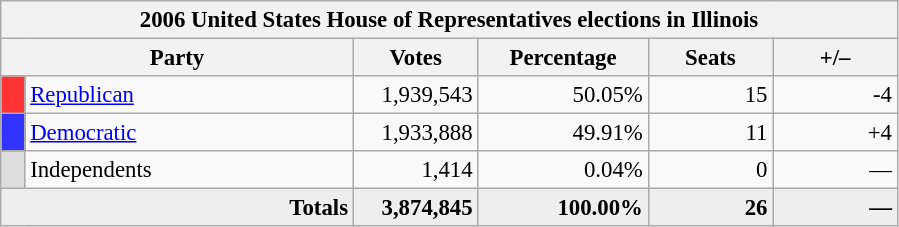<table class="wikitable" style="font-size: 95%;">
<tr>
<th colspan="6">2006 United States House of Representatives elections in Illinois</th>
</tr>
<tr>
<th colspan=2 style="width: 15em">Party</th>
<th style="width: 5em">Votes</th>
<th style="width: 7em">Percentage</th>
<th style="width: 5em">Seats</th>
<th style="width: 5em">+/–</th>
</tr>
<tr>
<th style="background:#f33; width:3px;"></th>
<td style="width: 130px"><a href='#'>Republican</a></td>
<td style="text-align:right;">1,939,543</td>
<td style="text-align:right;">50.05%</td>
<td style="text-align:right;">15</td>
<td style="text-align:right;">-4</td>
</tr>
<tr>
<th style="background:#33f; width:3px;"></th>
<td style="width: 130px"><a href='#'>Democratic</a></td>
<td style="text-align:right;">1,933,888</td>
<td style="text-align:right;">49.91%</td>
<td style="text-align:right;">11</td>
<td style="text-align:right;">+4</td>
</tr>
<tr>
<th style="background:#ddd; width:3px;"></th>
<td style="width: 130px">Independents</td>
<td style="text-align:right;">1,414</td>
<td style="text-align:right;">0.04%</td>
<td style="text-align:right;">0</td>
<td style="text-align:right;">—</td>
</tr>
<tr style="background:#eee; text-align:right;">
<td colspan="2"><strong>Totals</strong></td>
<td><strong>3,874,845</strong></td>
<td><strong>100.00%</strong></td>
<td><strong>26</strong></td>
<td><strong>—</strong></td>
</tr>
</table>
